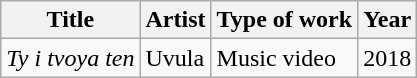<table class="wikitable">
<tr>
<th>Title</th>
<th>Artist</th>
<th>Type of work</th>
<th>Year</th>
</tr>
<tr>
<td><em>Ty i tvoya ten<strong></td>
<td>Uvula</td>
<td>Music video</td>
<td>2018</td>
</tr>
</table>
